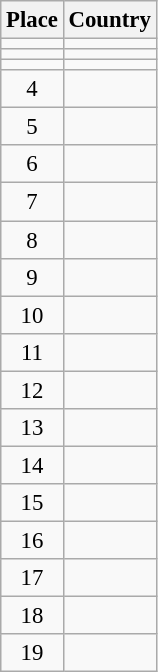<table class="wikitable" style="font-size:95%;">
<tr>
<th>Place</th>
<th>Country</th>
</tr>
<tr>
<td align="center"></td>
<td></td>
</tr>
<tr>
<td align="center"></td>
<td></td>
</tr>
<tr>
<td align="center"></td>
<td></td>
</tr>
<tr>
<td align="center">4</td>
<td></td>
</tr>
<tr>
<td align="center">5</td>
<td></td>
</tr>
<tr>
<td align="center">6</td>
<td></td>
</tr>
<tr>
<td align="center">7</td>
<td></td>
</tr>
<tr>
<td align="center">8</td>
<td></td>
</tr>
<tr>
<td align="center">9</td>
<td></td>
</tr>
<tr>
<td align="center">10</td>
<td></td>
</tr>
<tr>
<td align="center">11</td>
<td></td>
</tr>
<tr>
<td align="center">12</td>
<td></td>
</tr>
<tr>
<td align="center">13</td>
<td></td>
</tr>
<tr>
<td align="center">14</td>
<td></td>
</tr>
<tr>
<td align="center">15</td>
<td></td>
</tr>
<tr>
<td align="center">16</td>
<td></td>
</tr>
<tr>
<td align=center>17</td>
<td></td>
</tr>
<tr>
<td align=center>18</td>
<td></td>
</tr>
<tr>
<td align=center>19</td>
<td></td>
</tr>
</table>
